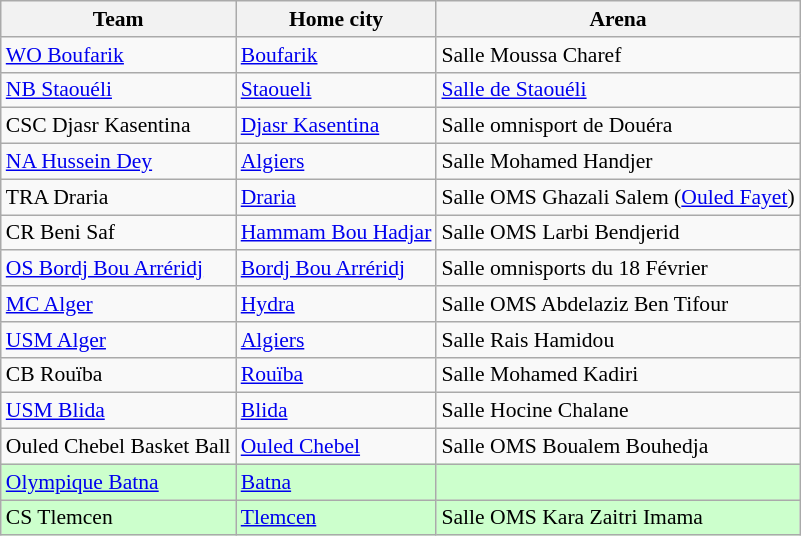<table class="wikitable" style="font-size:90%;">
<tr>
<th>Team</th>
<th>Home city</th>
<th>Arena</th>
</tr>
<tr>
<td><a href='#'>WO Boufarik</a></td>
<td><a href='#'>Boufarik</a></td>
<td>Salle Moussa Charef</td>
</tr>
<tr>
<td><a href='#'>NB Staouéli</a></td>
<td><a href='#'>Staoueli</a></td>
<td><a href='#'>Salle de Staouéli</a></td>
</tr>
<tr>
<td>CSC Djasr Kasentina</td>
<td><a href='#'>Djasr Kasentina</a></td>
<td>Salle omnisport de Douéra</td>
</tr>
<tr>
<td><a href='#'>NA Hussein Dey</a></td>
<td><a href='#'>Algiers</a></td>
<td>Salle Mohamed Handjer</td>
</tr>
<tr>
<td>TRA Draria</td>
<td><a href='#'>Draria</a></td>
<td>Salle OMS Ghazali Salem (<a href='#'>Ouled Fayet</a>)</td>
</tr>
<tr>
<td>CR Beni Saf</td>
<td><a href='#'>Hammam Bou Hadjar</a></td>
<td>Salle OMS Larbi Bendjerid</td>
</tr>
<tr>
<td><a href='#'>OS Bordj Bou Arréridj</a></td>
<td><a href='#'>Bordj Bou Arréridj</a></td>
<td>Salle omnisports du 18 Février</td>
</tr>
<tr>
<td><a href='#'>MC Alger</a></td>
<td><a href='#'>Hydra</a></td>
<td>Salle OMS Abdelaziz Ben Tifour</td>
</tr>
<tr>
<td><a href='#'>USM Alger</a></td>
<td><a href='#'>Algiers</a></td>
<td>Salle Rais Hamidou</td>
</tr>
<tr>
<td>CB Rouïba</td>
<td><a href='#'>Rouïba</a></td>
<td>Salle Mohamed Kadiri</td>
</tr>
<tr>
<td><a href='#'>USM Blida</a></td>
<td><a href='#'>Blida</a></td>
<td>Salle Hocine Chalane</td>
</tr>
<tr>
<td>Ouled Chebel Basket Ball</td>
<td><a href='#'>Ouled Chebel</a></td>
<td>Salle OMS Boualem Bouhedja</td>
</tr>
<tr style="background: #ccffcc;">
<td><a href='#'>Olympique Batna</a></td>
<td><a href='#'>Batna</a></td>
<td></td>
</tr>
<tr style="background: #ccffcc;">
<td>CS Tlemcen</td>
<td><a href='#'>Tlemcen</a></td>
<td>Salle OMS Kara Zaitri Imama</td>
</tr>
</table>
